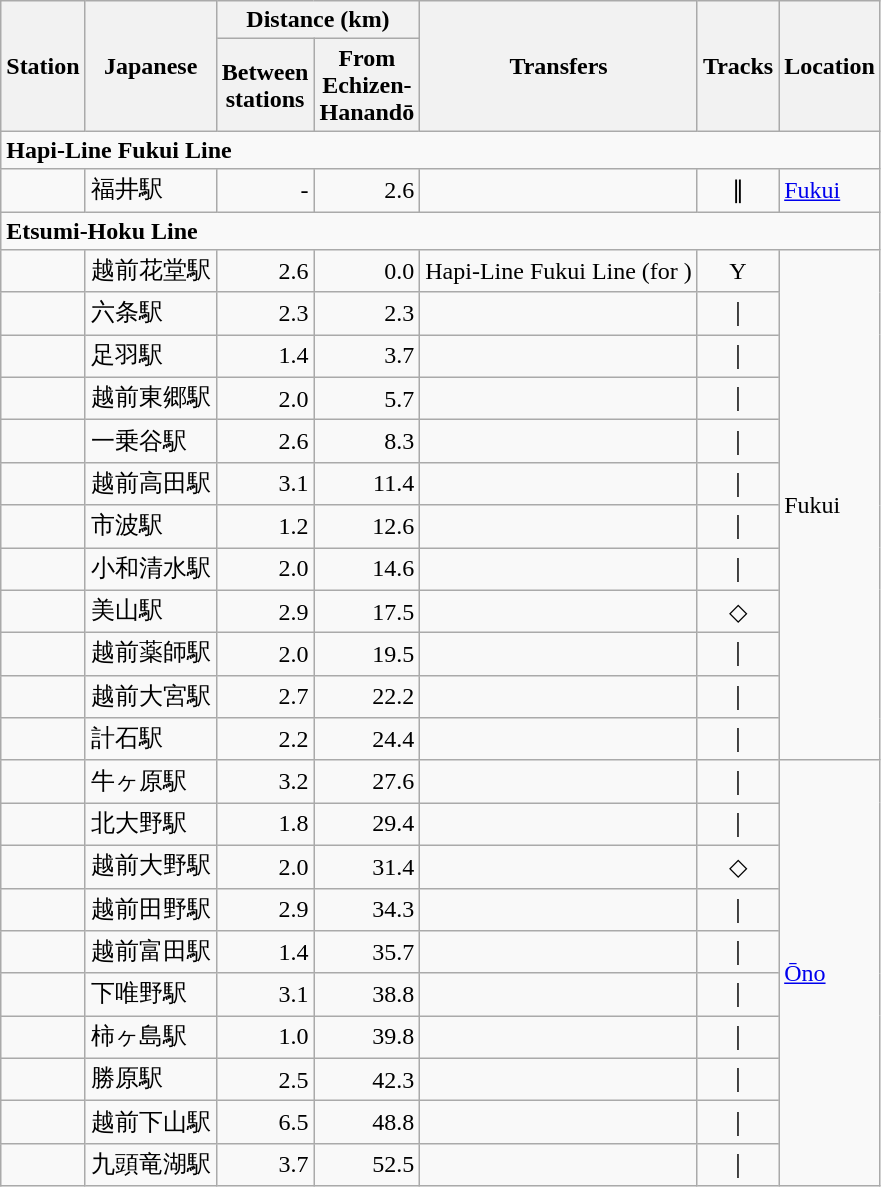<table class="wikitable">
<tr>
<th rowspan="2">Station</th>
<th rowspan="2">Japanese</th>
<th colspan="2">Distance (km)</th>
<th rowspan="2">Transfers</th>
<th rowspan="2">Tracks</th>
<th rowspan="2">Location</th>
</tr>
<tr>
<th style="width:2.5em;">Between<br>stations</th>
<th style="width:3em;">From Echizen-Hanandō</th>
</tr>
<tr>
<td colspan="7"><strong>Hapi-Line Fukui Line</strong></td>
</tr>
<tr>
<td></td>
<td>福井駅</td>
<td style="text-align:right;">-</td>
<td style="text-align:right;">2.6</td>
<td></td>
<td style="text-align:center;">∥</td>
<td><a href='#'>Fukui</a></td>
</tr>
<tr>
<td colspan="7"><strong>Etsumi-Hoku Line</strong></td>
</tr>
<tr>
<td></td>
<td>越前花堂駅</td>
<td style="text-align:right;">2.6</td>
<td style="text-align:right;">0.0</td>
<td> Hapi-Line Fukui Line (for )</td>
<td style="text-align:center;">Y</td>
<td rowspan="12">Fukui</td>
</tr>
<tr>
<td></td>
<td>六条駅</td>
<td style="text-align:right;">2.3</td>
<td style="text-align:right;">2.3</td>
<td> </td>
<td style="text-align:center;">｜</td>
</tr>
<tr>
<td></td>
<td>足羽駅</td>
<td style="text-align:right;">1.4</td>
<td style="text-align:right;">3.7</td>
<td> </td>
<td style="text-align:center;">｜</td>
</tr>
<tr>
<td></td>
<td>越前東郷駅</td>
<td style="text-align:right;">2.0</td>
<td style="text-align:right;">5.7</td>
<td> </td>
<td style="text-align:center;">｜</td>
</tr>
<tr>
<td></td>
<td>一乗谷駅</td>
<td style="text-align:right;">2.6</td>
<td style="text-align:right;">8.3</td>
<td> </td>
<td style="text-align:center;">｜</td>
</tr>
<tr>
<td></td>
<td>越前高田駅</td>
<td style="text-align:right;">3.1</td>
<td style="text-align:right;">11.4</td>
<td> </td>
<td style="text-align:center;">｜</td>
</tr>
<tr>
<td></td>
<td>市波駅</td>
<td style="text-align:right;">1.2</td>
<td style="text-align:right;">12.6</td>
<td> </td>
<td style="text-align:center;">｜</td>
</tr>
<tr>
<td></td>
<td>小和清水駅</td>
<td style="text-align:right;">2.0</td>
<td style="text-align:right;">14.6</td>
<td> </td>
<td style="text-align:center;">｜</td>
</tr>
<tr>
<td></td>
<td>美山駅</td>
<td style="text-align:right;">2.9</td>
<td style="text-align:right;">17.5</td>
<td> </td>
<td style="text-align:center;">◇</td>
</tr>
<tr>
<td></td>
<td>越前薬師駅</td>
<td style="text-align:right;">2.0</td>
<td style="text-align:right;">19.5</td>
<td> </td>
<td style="text-align:center;">｜</td>
</tr>
<tr>
<td></td>
<td>越前大宮駅</td>
<td style="text-align:right;">2.7</td>
<td style="text-align:right;">22.2</td>
<td> </td>
<td style="text-align:center;">｜</td>
</tr>
<tr>
<td></td>
<td>計石駅</td>
<td style="text-align:right;">2.2</td>
<td style="text-align:right;">24.4</td>
<td> </td>
<td style="text-align:center;">｜</td>
</tr>
<tr>
<td></td>
<td>牛ヶ原駅</td>
<td style="text-align:right;">3.2</td>
<td style="text-align:right;">27.6</td>
<td> </td>
<td style="text-align:center;">｜</td>
<td rowspan="10"><a href='#'>Ōno</a></td>
</tr>
<tr>
<td></td>
<td>北大野駅</td>
<td style="text-align:right;">1.8</td>
<td style="text-align:right;">29.4</td>
<td> </td>
<td style="text-align:center;">｜</td>
</tr>
<tr>
<td></td>
<td>越前大野駅</td>
<td style="text-align:right;">2.0</td>
<td style="text-align:right;">31.4</td>
<td> </td>
<td style="text-align:center;">◇</td>
</tr>
<tr>
<td></td>
<td>越前田野駅</td>
<td style="text-align:right;">2.9</td>
<td style="text-align:right;">34.3</td>
<td> </td>
<td style="text-align:center;">｜</td>
</tr>
<tr>
<td></td>
<td>越前富田駅</td>
<td style="text-align:right;">1.4</td>
<td style="text-align:right;">35.7</td>
<td> </td>
<td style="text-align:center;">｜</td>
</tr>
<tr>
<td></td>
<td>下唯野駅</td>
<td style="text-align:right;">3.1</td>
<td style="text-align:right;">38.8</td>
<td> </td>
<td style="text-align:center;">｜</td>
</tr>
<tr>
<td></td>
<td>柿ヶ島駅</td>
<td style="text-align:right;">1.0</td>
<td style="text-align:right;">39.8</td>
<td> </td>
<td style="text-align:center;">｜</td>
</tr>
<tr>
<td></td>
<td>勝原駅</td>
<td style="text-align:right;">2.5</td>
<td style="text-align:right;">42.3</td>
<td> </td>
<td style="text-align:center;">｜</td>
</tr>
<tr>
<td></td>
<td>越前下山駅</td>
<td style="text-align:right;">6.5</td>
<td style="text-align:right;">48.8</td>
<td> </td>
<td style="text-align:center;">｜</td>
</tr>
<tr>
<td></td>
<td>九頭竜湖駅</td>
<td style="text-align:right;">3.7</td>
<td style="text-align:right;">52.5</td>
<td> </td>
<td style="text-align:center;">｜</td>
</tr>
</table>
